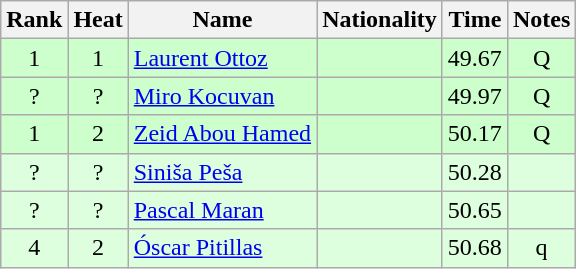<table class="wikitable sortable" style="text-align:center">
<tr>
<th>Rank</th>
<th>Heat</th>
<th>Name</th>
<th>Nationality</th>
<th>Time</th>
<th>Notes</th>
</tr>
<tr bgcolor=ccffcc>
<td>1</td>
<td>1</td>
<td align=left><a href='#'>Laurent Ottoz</a></td>
<td align=left></td>
<td>49.67</td>
<td>Q</td>
</tr>
<tr bgcolor=ccffcc>
<td>?</td>
<td>?</td>
<td align=left><a href='#'>Miro Kocuvan</a></td>
<td align=left></td>
<td>49.97</td>
<td>Q</td>
</tr>
<tr bgcolor=ccffcc>
<td>1</td>
<td>2</td>
<td align=left><a href='#'>Zeid Abou Hamed</a></td>
<td align=left></td>
<td>50.17</td>
<td>Q</td>
</tr>
<tr bgcolor=ddffdd>
<td>?</td>
<td>?</td>
<td align=left><a href='#'>Siniša Peša</a></td>
<td align=left></td>
<td>50.28</td>
<td></td>
</tr>
<tr bgcolor=ddffdd>
<td>?</td>
<td>?</td>
<td align=left><a href='#'>Pascal Maran</a></td>
<td align=left></td>
<td>50.65</td>
<td></td>
</tr>
<tr bgcolor=ddffdd>
<td>4</td>
<td>2</td>
<td align=left><a href='#'>Óscar Pitillas</a></td>
<td align=left></td>
<td>50.68</td>
<td>q</td>
</tr>
</table>
